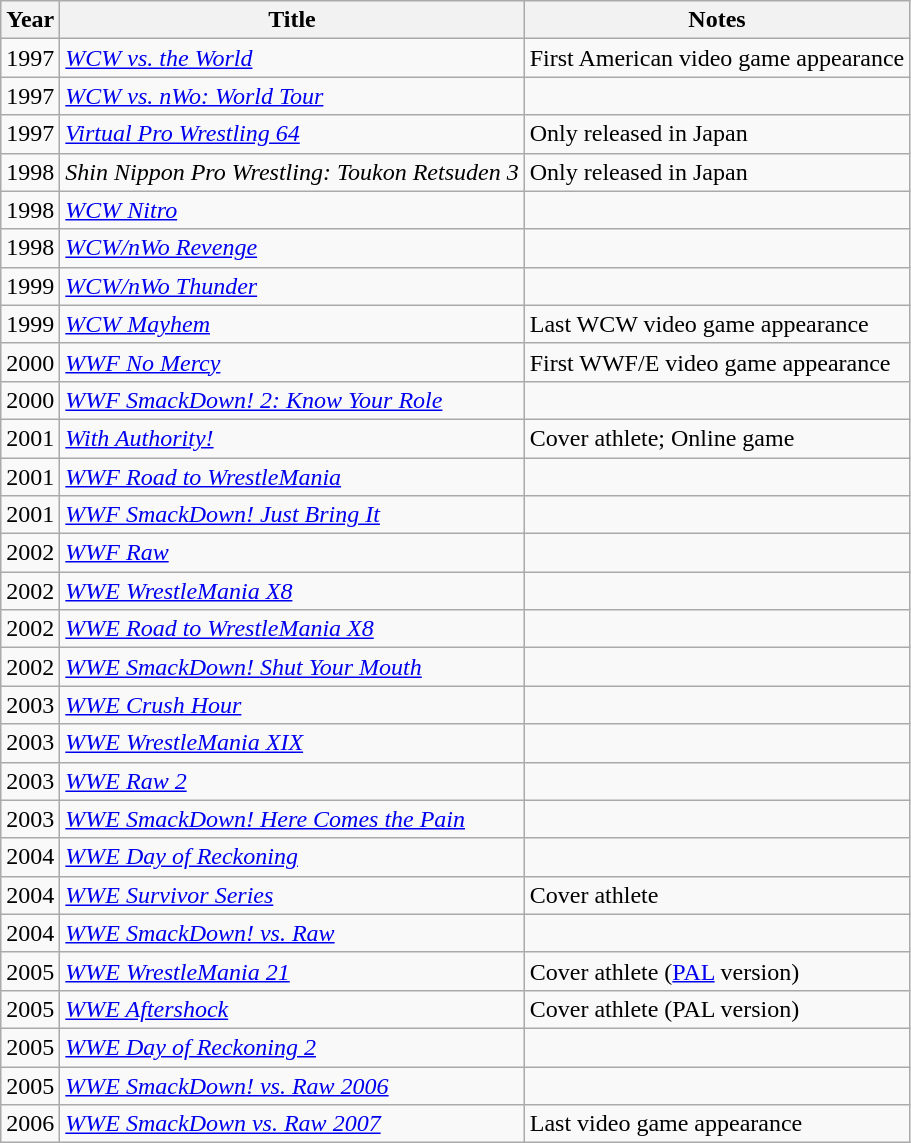<table class="wikitable sortable">
<tr>
<th>Year</th>
<th>Title</th>
<th>Notes</th>
</tr>
<tr>
<td>1997</td>
<td><em><a href='#'>WCW vs. the World</a></em></td>
<td>First American video game appearance</td>
</tr>
<tr>
<td>1997</td>
<td><em><a href='#'>WCW vs. nWo: World Tour</a></em></td>
<td></td>
</tr>
<tr>
<td>1997</td>
<td><em><a href='#'>Virtual Pro Wrestling 64</a></em></td>
<td>Only released in Japan</td>
</tr>
<tr>
<td>1998</td>
<td><em>Shin Nippon Pro Wrestling: Toukon Retsuden 3</em></td>
<td>Only released in Japan</td>
</tr>
<tr>
<td>1998</td>
<td><em><a href='#'>WCW Nitro</a></em></td>
<td></td>
</tr>
<tr>
<td>1998</td>
<td><em><a href='#'>WCW/nWo Revenge</a></em></td>
<td></td>
</tr>
<tr>
<td>1999</td>
<td><em><a href='#'>WCW/nWo Thunder</a></em></td>
<td></td>
</tr>
<tr>
<td>1999</td>
<td><em><a href='#'>WCW Mayhem</a></em></td>
<td>Last WCW video game appearance</td>
</tr>
<tr>
<td>2000</td>
<td><em><a href='#'>WWF No Mercy</a></em></td>
<td>First WWF/E video game appearance</td>
</tr>
<tr>
<td>2000</td>
<td><em><a href='#'>WWF SmackDown! 2: Know Your Role</a></em></td>
<td></td>
</tr>
<tr>
<td>2001</td>
<td><em><a href='#'>With Authority!</a></em></td>
<td>Cover athlete; Online game</td>
</tr>
<tr>
<td>2001</td>
<td><em><a href='#'>WWF Road to WrestleMania</a></em></td>
<td></td>
</tr>
<tr>
<td>2001</td>
<td><em><a href='#'>WWF SmackDown! Just Bring It</a></em></td>
<td></td>
</tr>
<tr>
<td>2002</td>
<td><em><a href='#'>WWF Raw</a></em></td>
<td></td>
</tr>
<tr>
<td>2002</td>
<td><em><a href='#'>WWE WrestleMania X8</a></em></td>
<td></td>
</tr>
<tr>
<td>2002</td>
<td><em><a href='#'>WWE Road to WrestleMania X8</a></em></td>
<td></td>
</tr>
<tr>
<td>2002</td>
<td><em><a href='#'>WWE SmackDown! Shut Your Mouth</a></em></td>
<td></td>
</tr>
<tr>
<td>2003</td>
<td><em><a href='#'>WWE Crush Hour</a></em></td>
<td></td>
</tr>
<tr>
<td>2003</td>
<td><em><a href='#'>WWE WrestleMania XIX</a></em></td>
<td></td>
</tr>
<tr>
<td>2003</td>
<td><em><a href='#'>WWE Raw 2</a></em></td>
<td></td>
</tr>
<tr>
<td>2003</td>
<td><em><a href='#'>WWE SmackDown! Here Comes the Pain</a></em></td>
<td></td>
</tr>
<tr>
<td>2004</td>
<td><em><a href='#'>WWE Day of Reckoning</a></em></td>
<td></td>
</tr>
<tr>
<td>2004</td>
<td><em><a href='#'>WWE Survivor Series</a></em></td>
<td>Cover athlete</td>
</tr>
<tr>
<td>2004</td>
<td><em><a href='#'>WWE SmackDown! vs. Raw</a></em></td>
<td></td>
</tr>
<tr>
<td>2005</td>
<td><em><a href='#'>WWE WrestleMania 21</a></em></td>
<td>Cover athlete (<a href='#'>PAL</a> version)</td>
</tr>
<tr>
<td>2005</td>
<td><em><a href='#'>WWE Aftershock</a></em></td>
<td>Cover athlete (PAL version)</td>
</tr>
<tr>
<td>2005</td>
<td><em><a href='#'>WWE Day of Reckoning 2</a></em></td>
<td></td>
</tr>
<tr>
<td>2005</td>
<td><em><a href='#'>WWE SmackDown! vs. Raw 2006</a></em></td>
<td></td>
</tr>
<tr>
<td>2006</td>
<td><em><a href='#'>WWE SmackDown vs. Raw 2007</a></em></td>
<td>Last video game appearance</td>
</tr>
</table>
